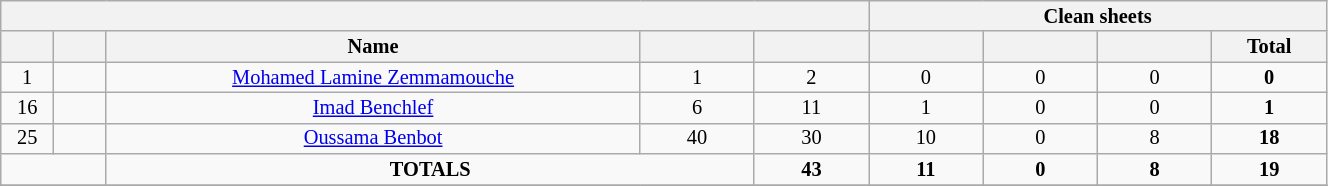<table class="wikitable sortable alternance"  style="font-size:85%; text-align:center; line-height:14px; width:70%;">
<tr>
<th colspan="5"></th>
<th colspan="4">Clean sheets</th>
</tr>
<tr>
<th width=15></th>
<th width=15></th>
<th width=210>Name</th>
<th width=40></th>
<th width=40></th>
<th width=40></th>
<th width=40></th>
<th width=40></th>
<th width=40>Total</th>
</tr>
<tr>
<td>1</td>
<td></td>
<td><a href='#'>Mohamed Lamine Zemmamouche</a></td>
<td>1</td>
<td>2</td>
<td>0</td>
<td>0</td>
<td>0</td>
<td><strong>0</strong></td>
</tr>
<tr>
<td>16</td>
<td></td>
<td><a href='#'>Imad Benchlef</a></td>
<td>6</td>
<td>11</td>
<td>1</td>
<td>0</td>
<td>0</td>
<td><strong>1</strong></td>
</tr>
<tr>
<td>25</td>
<td></td>
<td><a href='#'>Oussama Benbot</a></td>
<td>40</td>
<td>30</td>
<td>10</td>
<td>0</td>
<td>8</td>
<td><strong>18</strong></td>
</tr>
<tr>
<td colspan="2"></td>
<td colspan="2"><strong>TOTALS</strong></td>
<td><strong>43</strong></td>
<td><strong>11</strong></td>
<td><strong>0</strong></td>
<td><strong>8</strong></td>
<td><strong>19</strong></td>
</tr>
<tr>
</tr>
</table>
